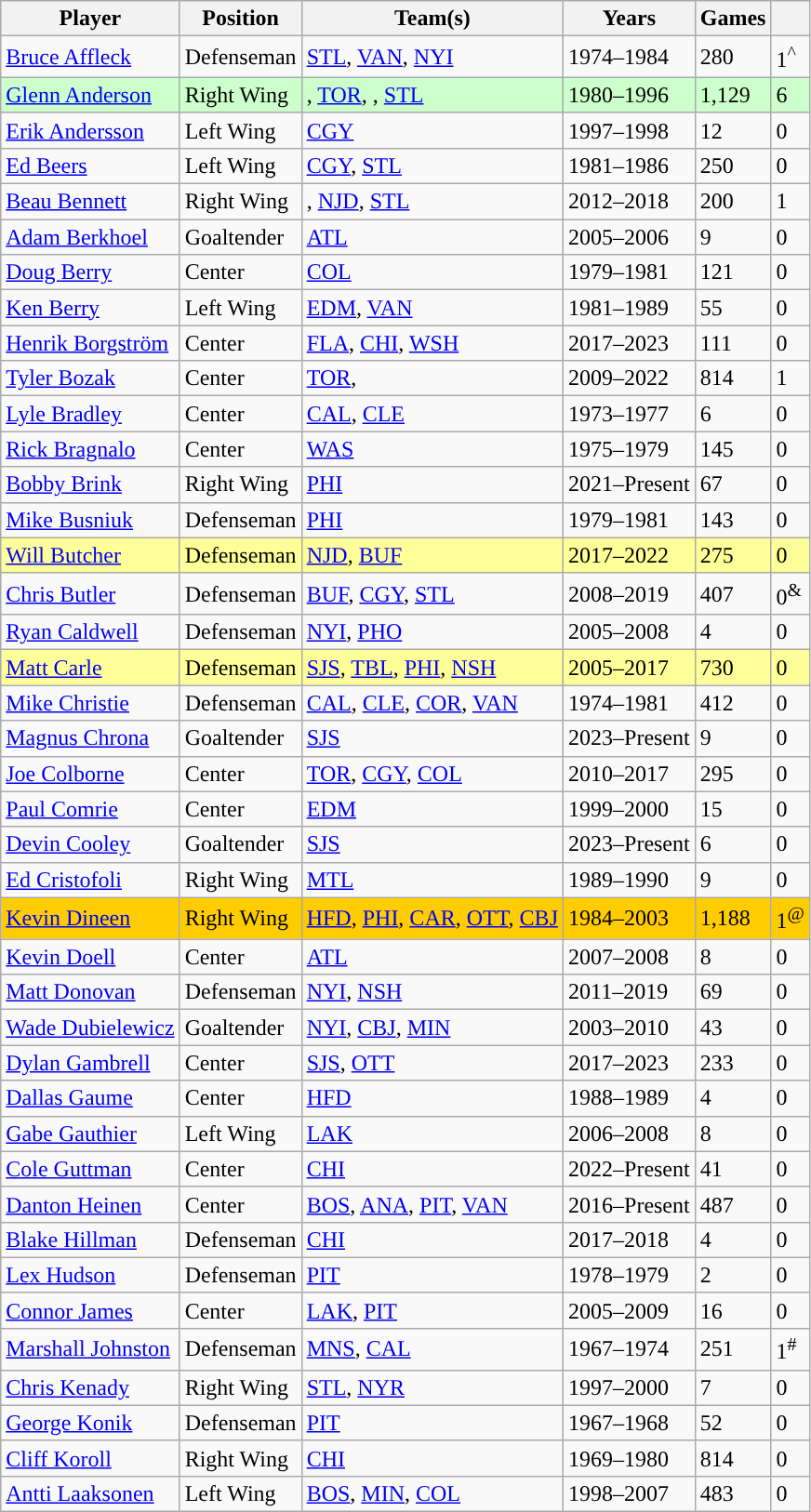<table class="wikitable">
<tr>
<th>Player</th>
<th>Position</th>
<th>Team(s)</th>
<th>Years</th>
<th>Games</th>
<th><a href='#'></a></th>
</tr>
<tr>
<td><a href='#'>Bruce Affleck</a></td>
<td>Defenseman</td>
<td><a href='#'>STL</a>, <a href='#'>VAN</a>, <a href='#'>NYI</a></td>
<td>1974–1984</td>
<td>280</td>
<td>1<sup>^</sup></td>
</tr>
<tr bgcolor=CCFFCC>
<td><a href='#'>Glenn Anderson</a></td>
<td>Right Wing</td>
<td><span><strong></strong></span>, <a href='#'>TOR</a>,  <span><strong></strong></span>, <a href='#'>STL</a></td>
<td>1980–1996</td>
<td>1,129</td>
<td>6</td>
</tr>
<tr>
<td><a href='#'>Erik Andersson</a></td>
<td>Left Wing</td>
<td><a href='#'>CGY</a></td>
<td>1997–1998</td>
<td>12</td>
<td>0</td>
</tr>
<tr>
<td><a href='#'>Ed Beers</a></td>
<td>Left Wing</td>
<td><a href='#'>CGY</a>, <a href='#'>STL</a></td>
<td>1981–1986</td>
<td>250</td>
<td>0</td>
</tr>
<tr>
<td><a href='#'>Beau Bennett</a></td>
<td>Right Wing</td>
<td><span><strong></strong></span>, <a href='#'>NJD</a>, <a href='#'>STL</a></td>
<td>2012–2018</td>
<td>200</td>
<td>1</td>
</tr>
<tr>
<td><a href='#'>Adam Berkhoel</a></td>
<td>Goaltender</td>
<td><a href='#'>ATL</a></td>
<td>2005–2006</td>
<td>9</td>
<td>0</td>
</tr>
<tr>
<td><a href='#'>Doug Berry</a></td>
<td>Center</td>
<td><a href='#'>COL</a></td>
<td>1979–1981</td>
<td>121</td>
<td>0</td>
</tr>
<tr>
<td><a href='#'>Ken Berry</a></td>
<td>Left Wing</td>
<td><a href='#'>EDM</a>, <a href='#'>VAN</a></td>
<td>1981–1989</td>
<td>55</td>
<td>0</td>
</tr>
<tr>
<td><a href='#'>Henrik Borgström</a></td>
<td>Center</td>
<td><a href='#'>FLA</a>, <a href='#'>CHI</a>, <a href='#'>WSH</a></td>
<td>2017–2023</td>
<td>111</td>
<td>0</td>
</tr>
<tr>
<td><a href='#'>Tyler Bozak</a></td>
<td>Center</td>
<td><a href='#'>TOR</a>, <span><strong></strong></span></td>
<td>2009–2022</td>
<td>814</td>
<td>1</td>
</tr>
<tr>
<td><a href='#'>Lyle Bradley</a></td>
<td>Center</td>
<td><a href='#'>CAL</a>, <a href='#'>CLE</a></td>
<td>1973–1977</td>
<td>6</td>
<td>0</td>
</tr>
<tr>
<td><a href='#'>Rick Bragnalo</a></td>
<td>Center</td>
<td><a href='#'>WAS</a></td>
<td>1975–1979</td>
<td>145</td>
<td>0</td>
</tr>
<tr>
<td><a href='#'>Bobby Brink</a></td>
<td>Right Wing</td>
<td><a href='#'>PHI</a></td>
<td>2021–Present</td>
<td>67</td>
<td>0</td>
</tr>
<tr>
<td><a href='#'>Mike Busniuk</a></td>
<td>Defenseman</td>
<td><a href='#'>PHI</a></td>
<td>1979–1981</td>
<td>143</td>
<td>0</td>
</tr>
<tr bgcolor=FFFF99>
<td><a href='#'>Will Butcher</a></td>
<td>Defenseman</td>
<td><a href='#'>NJD</a>, <a href='#'>BUF</a></td>
<td>2017–2022</td>
<td>275</td>
<td>0</td>
</tr>
<tr>
<td><a href='#'>Chris Butler</a></td>
<td>Defenseman</td>
<td><a href='#'>BUF</a>, <a href='#'>CGY</a>, <a href='#'>STL</a></td>
<td>2008–2019</td>
<td>407</td>
<td>0<sup>&</sup></td>
</tr>
<tr>
<td><a href='#'>Ryan Caldwell</a></td>
<td>Defenseman</td>
<td><a href='#'>NYI</a>, <a href='#'>PHO</a></td>
<td>2005–2008</td>
<td>4</td>
<td>0</td>
</tr>
<tr bgcolor=FFFF99>
<td><a href='#'>Matt Carle</a></td>
<td>Defenseman</td>
<td><a href='#'>SJS</a>, <a href='#'>TBL</a>, <a href='#'>PHI</a>, <a href='#'>NSH</a></td>
<td>2005–2017</td>
<td>730</td>
<td>0</td>
</tr>
<tr>
<td><a href='#'>Mike Christie</a></td>
<td>Defenseman</td>
<td><a href='#'>CAL</a>, <a href='#'>CLE</a>, <a href='#'>COR</a>, <a href='#'>VAN</a></td>
<td>1974–1981</td>
<td>412</td>
<td>0</td>
</tr>
<tr>
<td><a href='#'>Magnus Chrona</a></td>
<td>Goaltender</td>
<td><a href='#'>SJS</a></td>
<td>2023–Present</td>
<td>9</td>
<td>0</td>
</tr>
<tr>
<td><a href='#'>Joe Colborne</a></td>
<td>Center</td>
<td><a href='#'>TOR</a>, <a href='#'>CGY</a>, <a href='#'>COL</a></td>
<td>2010–2017</td>
<td>295</td>
<td>0</td>
</tr>
<tr>
<td><a href='#'>Paul Comrie</a></td>
<td>Center</td>
<td><a href='#'>EDM</a></td>
<td>1999–2000</td>
<td>15</td>
<td>0</td>
</tr>
<tr>
<td><a href='#'>Devin Cooley</a></td>
<td>Goaltender</td>
<td><a href='#'>SJS</a></td>
<td>2023–Present</td>
<td>6</td>
<td>0</td>
</tr>
<tr>
<td><a href='#'>Ed Cristofoli</a></td>
<td>Right Wing</td>
<td><a href='#'>MTL</a></td>
<td>1989–1990</td>
<td>9</td>
<td>0</td>
</tr>
<tr bgcolor=FFCC00>
<td><a href='#'>Kevin Dineen</a></td>
<td>Right Wing</td>
<td><a href='#'>HFD</a>, <a href='#'>PHI</a>, <a href='#'>CAR</a>, <a href='#'>OTT</a>, <a href='#'>CBJ</a></td>
<td>1984–2003</td>
<td>1,188</td>
<td>1<sup>@</sup></td>
</tr>
<tr>
<td><a href='#'>Kevin Doell</a></td>
<td>Center</td>
<td><a href='#'>ATL</a></td>
<td>2007–2008</td>
<td>8</td>
<td>0</td>
</tr>
<tr>
<td><a href='#'>Matt Donovan</a></td>
<td>Defenseman</td>
<td><a href='#'>NYI</a>, <a href='#'>NSH</a></td>
<td>2011–2019</td>
<td>69</td>
<td>0</td>
</tr>
<tr>
<td><a href='#'>Wade Dubielewicz</a></td>
<td>Goaltender</td>
<td><a href='#'>NYI</a>, <a href='#'>CBJ</a>, <a href='#'>MIN</a></td>
<td>2003–2010</td>
<td>43</td>
<td>0</td>
</tr>
<tr>
<td><a href='#'>Dylan Gambrell</a></td>
<td>Center</td>
<td><a href='#'>SJS</a>, <a href='#'>OTT</a></td>
<td>2017–2023</td>
<td>233</td>
<td>0</td>
</tr>
<tr>
<td><a href='#'>Dallas Gaume</a></td>
<td>Center</td>
<td><a href='#'>HFD</a></td>
<td>1988–1989</td>
<td>4</td>
<td>0</td>
</tr>
<tr>
<td><a href='#'>Gabe Gauthier</a></td>
<td>Left Wing</td>
<td><a href='#'>LAK</a></td>
<td>2006–2008</td>
<td>8</td>
<td>0</td>
</tr>
<tr>
<td><a href='#'>Cole Guttman</a></td>
<td>Center</td>
<td><a href='#'>CHI</a></td>
<td>2022–Present</td>
<td>41</td>
<td>0</td>
</tr>
<tr>
<td><a href='#'>Danton Heinen</a></td>
<td>Center</td>
<td><a href='#'>BOS</a>, <a href='#'>ANA</a>, <a href='#'>PIT</a>, <a href='#'>VAN</a></td>
<td>2016–Present</td>
<td>487</td>
<td>0</td>
</tr>
<tr>
<td><a href='#'>Blake Hillman</a></td>
<td>Defenseman</td>
<td><a href='#'>CHI</a></td>
<td>2017–2018</td>
<td>4</td>
<td>0</td>
</tr>
<tr>
<td><a href='#'>Lex Hudson</a></td>
<td>Defenseman</td>
<td><a href='#'>PIT</a></td>
<td>1978–1979</td>
<td>2</td>
<td>0</td>
</tr>
<tr>
<td><a href='#'>Connor James</a></td>
<td>Center</td>
<td><a href='#'>LAK</a>, <a href='#'>PIT</a></td>
<td>2005–2009</td>
<td>16</td>
<td>0</td>
</tr>
<tr>
<td><a href='#'>Marshall Johnston</a></td>
<td>Defenseman</td>
<td><a href='#'>MNS</a>, <a href='#'>CAL</a></td>
<td>1967–1974</td>
<td>251</td>
<td>1<sup>#</sup></td>
</tr>
<tr>
<td><a href='#'>Chris Kenady</a></td>
<td>Right Wing</td>
<td><a href='#'>STL</a>, <a href='#'>NYR</a></td>
<td>1997–2000</td>
<td>7</td>
<td>0</td>
</tr>
<tr>
<td><a href='#'>George Konik</a></td>
<td>Defenseman</td>
<td><a href='#'>PIT</a></td>
<td>1967–1968</td>
<td>52</td>
<td>0</td>
</tr>
<tr>
<td><a href='#'>Cliff Koroll</a></td>
<td>Right Wing</td>
<td><a href='#'>CHI</a></td>
<td>1969–1980</td>
<td>814</td>
<td>0</td>
</tr>
<tr>
<td><a href='#'>Antti Laaksonen</a></td>
<td>Left Wing</td>
<td><a href='#'>BOS</a>, <a href='#'>MIN</a>, <a href='#'>COL</a></td>
<td>1998–2007</td>
<td>483</td>
<td>0</td>
</tr>
</table>
